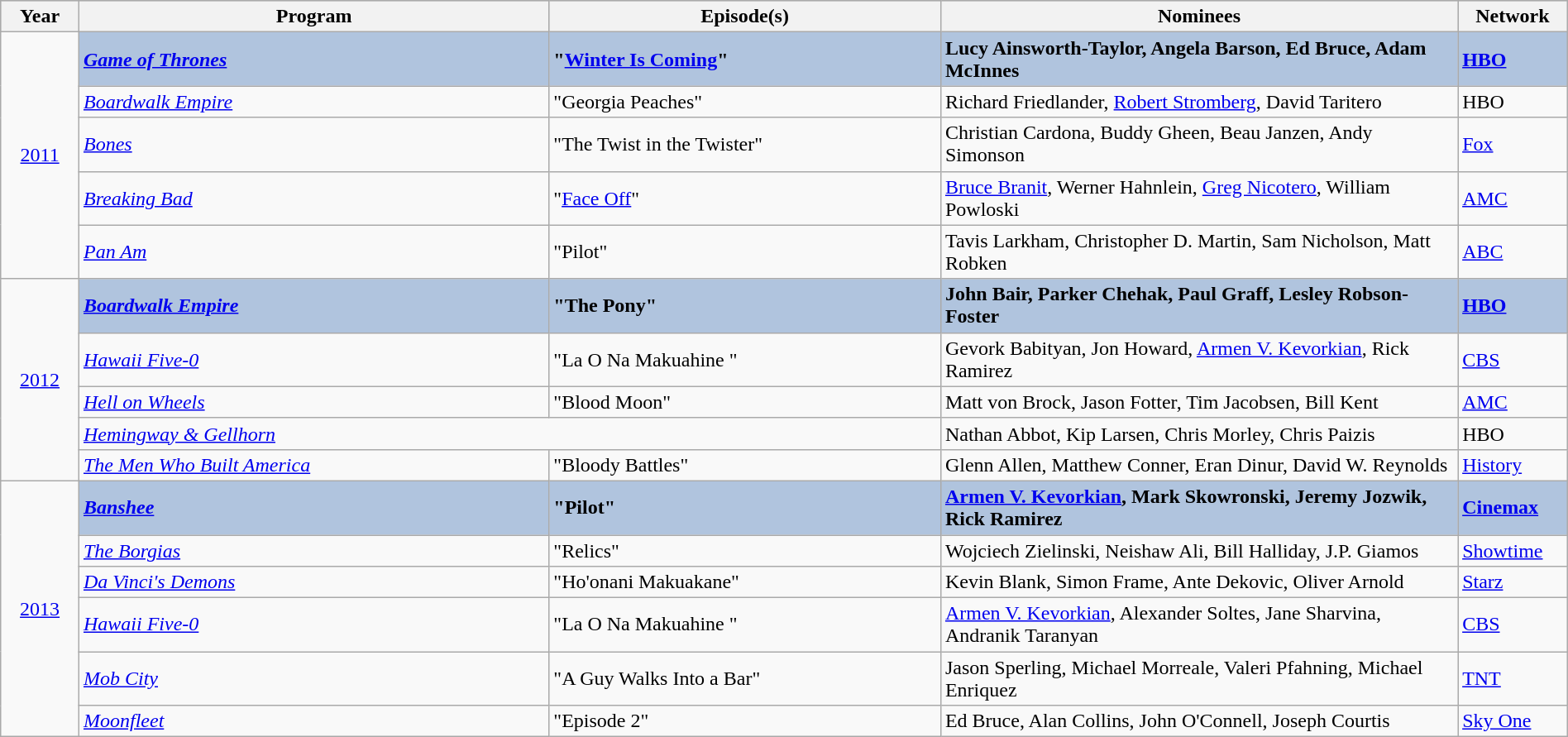<table class="wikitable" style="width:100%">
<tr bgcolor="#bebebe">
<th width="5%">Year</th>
<th width="30%">Program</th>
<th width="25%">Episode(s)</th>
<th width="33%">Nominees</th>
<th width="8%">Network</th>
</tr>
<tr>
<td rowspan="5" style="text-align:center;"><a href='#'>2011</a><br></td>
<td style="background:#B0C4DE;"><strong><em><a href='#'>Game of Thrones</a></em></strong></td>
<td style="background:#B0C4DE;"><strong>"<a href='#'>Winter Is Coming</a>"</strong></td>
<td style="background:#B0C4DE;"><strong>Lucy Ainsworth-Taylor, Angela Barson, Ed Bruce, Adam McInnes</strong></td>
<td style="background:#B0C4DE;"><strong><a href='#'>HBO</a></strong></td>
</tr>
<tr>
<td><em><a href='#'>Boardwalk Empire</a></em></td>
<td>"Georgia Peaches"</td>
<td>Richard Friedlander, <a href='#'>Robert Stromberg</a>, David Taritero</td>
<td>HBO</td>
</tr>
<tr>
<td><em><a href='#'>Bones</a></em></td>
<td>"The Twist in the Twister"</td>
<td>Christian Cardona, Buddy Gheen, Beau Janzen, Andy Simonson</td>
<td><a href='#'>Fox</a></td>
</tr>
<tr>
<td><em><a href='#'>Breaking Bad</a></em></td>
<td>"<a href='#'>Face Off</a>"</td>
<td><a href='#'>Bruce Branit</a>, Werner Hahnlein, <a href='#'>Greg Nicotero</a>, William Powloski</td>
<td><a href='#'>AMC</a></td>
</tr>
<tr>
<td><em><a href='#'>Pan Am</a></em></td>
<td>"Pilot"</td>
<td>Tavis Larkham, Christopher D. Martin, Sam Nicholson, Matt Robken</td>
<td><a href='#'>ABC</a></td>
</tr>
<tr>
<td rowspan="5" style="text-align:center;"><a href='#'>2012</a><br></td>
<td style="background:#B0C4DE;"><strong><em><a href='#'>Boardwalk Empire</a></em></strong></td>
<td style="background:#B0C4DE;"><strong>"The Pony"</strong></td>
<td style="background:#B0C4DE;"><strong>John Bair, Parker Chehak, Paul Graff, Lesley Robson-Foster</strong></td>
<td style="background:#B0C4DE;"><strong><a href='#'>HBO</a></strong></td>
</tr>
<tr>
<td><em><a href='#'>Hawaii Five-0</a></em></td>
<td>"La O Na Makuahine "</td>
<td>Gevork Babityan, Jon Howard, <a href='#'>Armen V. Kevorkian</a>, Rick Ramirez</td>
<td><a href='#'>CBS</a></td>
</tr>
<tr>
<td><em><a href='#'>Hell on Wheels</a></em></td>
<td>"Blood Moon"</td>
<td>Matt von Brock, Jason Fotter, Tim Jacobsen, Bill Kent</td>
<td><a href='#'>AMC</a></td>
</tr>
<tr>
<td colspan="2"><em><a href='#'>Hemingway & Gellhorn</a></em></td>
<td>Nathan Abbot, Kip Larsen, Chris Morley, Chris Paizis</td>
<td>HBO</td>
</tr>
<tr>
<td><em><a href='#'>The Men Who Built America</a></em></td>
<td>"Bloody Battles"</td>
<td>Glenn Allen, Matthew Conner, Eran Dinur, David W. Reynolds</td>
<td><a href='#'>History</a></td>
</tr>
<tr>
<td rowspan="6" style="text-align:center;"><a href='#'>2013</a><br></td>
<td style="background:#B0C4DE;"><strong><em><a href='#'>Banshee</a></em></strong></td>
<td style="background:#B0C4DE;"><strong>"Pilot"</strong></td>
<td style="background:#B0C4DE;"><strong><a href='#'>Armen V. Kevorkian</a>, Mark Skowronski, Jeremy Jozwik, Rick Ramirez</strong></td>
<td style="background:#B0C4DE;"><strong><a href='#'>Cinemax</a></strong></td>
</tr>
<tr>
<td><em><a href='#'>The Borgias</a></em></td>
<td>"Relics"</td>
<td>Wojciech Zielinski, Neishaw Ali, Bill Halliday, J.P. Giamos</td>
<td><a href='#'>Showtime</a></td>
</tr>
<tr>
<td><em><a href='#'>Da Vinci's Demons</a></em></td>
<td>"Ho'onani Makuakane"</td>
<td>Kevin Blank, Simon Frame, Ante Dekovic, Oliver Arnold</td>
<td><a href='#'>Starz</a></td>
</tr>
<tr>
<td><em><a href='#'>Hawaii Five-0</a></em></td>
<td>"La O Na Makuahine "</td>
<td><a href='#'>Armen V. Kevorkian</a>, Alexander Soltes, Jane Sharvina, Andranik Taranyan</td>
<td><a href='#'>CBS</a></td>
</tr>
<tr>
<td><em><a href='#'>Mob City</a></em></td>
<td>"A Guy Walks Into a Bar"</td>
<td>Jason Sperling, Michael Morreale, Valeri Pfahning, Michael Enriquez</td>
<td><a href='#'>TNT</a></td>
</tr>
<tr>
<td><em><a href='#'>Moonfleet</a></em></td>
<td>"Episode 2"</td>
<td>Ed Bruce, Alan Collins, John O'Connell, Joseph Courtis</td>
<td><a href='#'>Sky One</a></td>
</tr>
</table>
